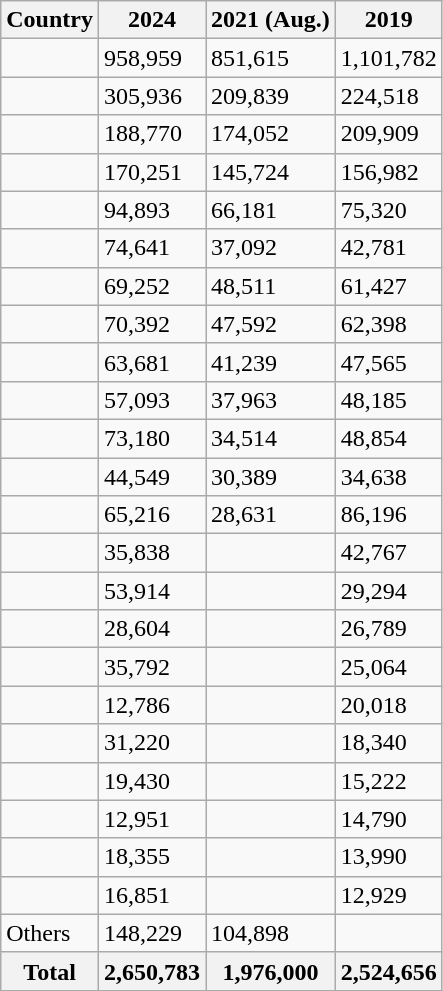<table class="wikitable sortable static-row-numbers">
<tr>
<th>Country</th>
<th>2024</th>
<th>2021 (Aug.)</th>
<th>2019</th>
</tr>
<tr>
<td></td>
<td>958,959</td>
<td>851,615</td>
<td>1,101,782</td>
</tr>
<tr>
<td></td>
<td>305,936</td>
<td>209,839</td>
<td>224,518</td>
</tr>
<tr>
<td></td>
<td>188,770</td>
<td>174,052</td>
<td>209,909</td>
</tr>
<tr>
<td></td>
<td>170,251</td>
<td>145,724</td>
<td>156,982</td>
</tr>
<tr>
<td></td>
<td>94,893</td>
<td>66,181</td>
<td>75,320</td>
</tr>
<tr>
<td></td>
<td>74,641</td>
<td>37,092</td>
<td>42,781</td>
</tr>
<tr>
<td></td>
<td>69,252</td>
<td>48,511</td>
<td>61,427</td>
</tr>
<tr>
<td></td>
<td>70,392</td>
<td>47,592</td>
<td>62,398</td>
</tr>
<tr>
<td></td>
<td>63,681</td>
<td>41,239</td>
<td>47,565</td>
</tr>
<tr>
<td></td>
<td>57,093</td>
<td>37,963</td>
<td>48,185</td>
</tr>
<tr>
<td></td>
<td>73,180</td>
<td>34,514</td>
<td>48,854</td>
</tr>
<tr>
<td></td>
<td>44,549</td>
<td>30,389</td>
<td>34,638</td>
</tr>
<tr>
<td></td>
<td>65,216</td>
<td>28,631</td>
<td>86,196</td>
</tr>
<tr>
<td></td>
<td>35,838</td>
<td></td>
<td>42,767</td>
</tr>
<tr>
<td></td>
<td>53,914</td>
<td></td>
<td>29,294</td>
</tr>
<tr>
<td></td>
<td>28,604</td>
<td></td>
<td>26,789</td>
</tr>
<tr>
<td></td>
<td>35,792</td>
<td></td>
<td>25,064</td>
</tr>
<tr>
<td></td>
<td>12,786</td>
<td></td>
<td>20,018</td>
</tr>
<tr>
<td></td>
<td>31,220</td>
<td></td>
<td>18,340</td>
</tr>
<tr>
<td></td>
<td>19,430</td>
<td></td>
<td>15,222</td>
</tr>
<tr>
<td></td>
<td>12,951</td>
<td></td>
<td>14,790</td>
</tr>
<tr>
<td></td>
<td>18,355</td>
<td></td>
<td>13,990</td>
</tr>
<tr>
<td></td>
<td>16,851</td>
<td></td>
<td>12,929</td>
</tr>
<tr class="sortbottom">
<td>Others</td>
<td>148,229</td>
<td>104,898</td>
</tr>
<tr>
<th><strong>Total</strong></th>
<th>2,650,783</th>
<th>1,976,000</th>
<th>2,524,656</th>
</tr>
</table>
